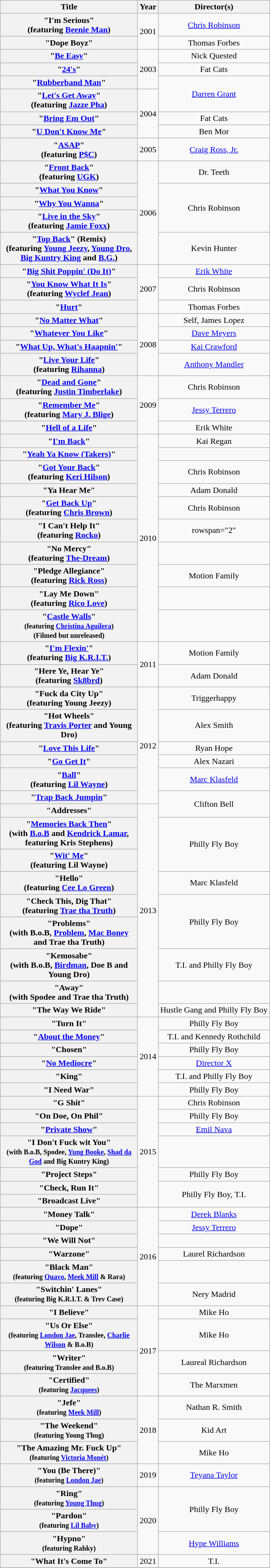<table class="wikitable plainrowheaders" style="text-align:center;">
<tr>
<th style="width:16em;">Title</th>
<th>Year</th>
<th>Director(s)</th>
</tr>
<tr>
<th scope="row">"I'm Serious"<br><span>(featuring <a href='#'>Beenie Man</a>)</span></th>
<td rowspan="2">2001</td>
<td><a href='#'>Chris Robinson</a></td>
</tr>
<tr>
<th scope="row">"Dope Boyz"</th>
<td>Thomas Forbes</td>
</tr>
<tr>
<th scope="row">"<a href='#'>Be Easy</a>"</th>
<td rowspan="3">2003</td>
<td>Nick Quested</td>
</tr>
<tr>
<th scope="row">"<a href='#'>24's</a>"</th>
<td>Fat Cats</td>
</tr>
<tr>
<th scope="row">"<a href='#'>Rubberband Man</a>"</th>
<td rowspan="2"><a href='#'>Darren Grant</a></td>
</tr>
<tr>
<th scope="row">"<a href='#'>Let's Get Away</a>"<br><span>(featuring <a href='#'>Jazze Pha</a>)</span></th>
<td rowspan="3">2004</td>
</tr>
<tr>
<th scope="row">"<a href='#'>Bring Em Out</a>"</th>
<td>Fat Cats</td>
</tr>
<tr>
<th scope="row">"<a href='#'>U Don't Know Me</a>"</th>
<td>Ben Mor</td>
</tr>
<tr>
<th scope="row">"<a href='#'>ASAP</a>"<br><span>(featuring <a href='#'>P$C</a>)</span></th>
<td>2005</td>
<td><a href='#'>Craig Ross, Jr.</a></td>
</tr>
<tr>
<th scope="row">"<a href='#'>Front Back</a>"<br><span>(featuring <a href='#'>UGK</a>)</span></th>
<td rowspan="5">2006</td>
<td>Dr. Teeth</td>
</tr>
<tr>
<th scope="row">"<a href='#'>What You Know</a>"</th>
<td rowspan="3">Chris Robinson</td>
</tr>
<tr>
<th scope="row">"<a href='#'>Why You Wanna</a>"</th>
</tr>
<tr>
<th scope="row">"<a href='#'>Live in the Sky</a>"<br><span>(featuring <a href='#'>Jamie Foxx</a>)</span></th>
</tr>
<tr>
<th scope="row">"<a href='#'>Top Back</a>" (Remix)<br><span>(featuring <a href='#'>Young Jeezy</a>, <a href='#'>Young Dro</a>, <a href='#'>Big Kuntry King</a> and <a href='#'>B.G.</a>)</span></th>
<td>Kevin Hunter</td>
</tr>
<tr>
<th scope="row">"<a href='#'>Big Shit Poppin' (Do It)</a>"</th>
<td rowspan="3">2007</td>
<td><a href='#'>Erik White</a></td>
</tr>
<tr>
<th scope="row">"<a href='#'>You Know What It Is</a>"<br><span>(featuring <a href='#'>Wyclef Jean</a>)</span></th>
<td>Chris Robinson</td>
</tr>
<tr>
<th scope="row">"<a href='#'>Hurt</a>"</th>
<td>Thomas Forbes</td>
</tr>
<tr>
<th scope="row">"<a href='#'>No Matter What</a>"</th>
<td rowspan="4">2008</td>
<td>Self, James Lopez</td>
</tr>
<tr>
<th scope="row">"<a href='#'>Whatever You Like</a>"</th>
<td><a href='#'>Dave Meyers</a></td>
</tr>
<tr>
<th scope="row">"<a href='#'>What Up, What's Haapnin'</a>"</th>
<td><a href='#'>Kai Crawford</a></td>
</tr>
<tr>
<th scope="row">"<a href='#'>Live Your Life</a>"<br><span>(featuring <a href='#'>Rihanna</a>)</span></th>
<td><a href='#'>Anthony Mandler</a></td>
</tr>
<tr>
<th scope="row">"<a href='#'>Dead and Gone</a>"<br><span>(featuring <a href='#'>Justin Timberlake</a>)</span></th>
<td rowspan="3">2009</td>
<td>Chris Robinson</td>
</tr>
<tr>
<th scope="row">"<a href='#'>Remember Me</a>"<br><span>(featuring <a href='#'>Mary J. Blige</a>)</span></th>
<td><a href='#'>Jessy Terrero</a></td>
</tr>
<tr>
<th scope="row">"<a href='#'>Hell of a Life</a>"</th>
<td>Erik White</td>
</tr>
<tr>
<th scope="row">"<a href='#'>I'm Back</a>"</th>
<td rowspan="10">2010</td>
<td>Kai Regan</td>
</tr>
<tr>
<th scope="row">"<a href='#'>Yeah Ya Know (Takers)</a>"</th>
<td></td>
</tr>
<tr>
<th scope="row">"<a href='#'>Got Your Back</a>"<br><span>(featuring <a href='#'>Keri Hilson</a>)</span></th>
<td>Chris Robinson</td>
</tr>
<tr>
<th scope="row">"Ya Hear Me"</th>
<td>Adam Donald</td>
</tr>
<tr>
<th scope="row">"<a href='#'>Get Back Up</a>"<br><span>(featuring <a href='#'>Chris Brown</a>)</span></th>
<td>Chris Robinson</td>
</tr>
<tr>
<th scope="row">"I Can't Help It"<br><span>(featuring <a href='#'>Rocko</a>)</span></th>
<td>rowspan="2" </td>
</tr>
<tr>
<th scope="row">"No Mercy"<br><span>(featuring <a href='#'>The-Dream</a>)</span></th>
</tr>
<tr>
<th scope="row">"Pledge Allegiance"<br><span>(featuring <a href='#'>Rick Ross</a>)</span></th>
<td>Motion Family</td>
</tr>
<tr>
<th scope="row">"Lay Me Down"<br><span>(featuring <a href='#'>Rico Love</a>)</span></th>
<td></td>
</tr>
<tr>
<th scope="row">"<a href='#'>Castle Walls</a>"<br><small>(featuring <a href='#'>Christina Aguilera</a>)</small><br><small>(Filmed but unreleased)</small></th>
<td></td>
</tr>
<tr>
<th scope="row">"<a href='#'>I'm Flexin'</a>"<br><span>(featuring <a href='#'>Big K.R.I.T.</a>)</span></th>
<td rowspan="2">2011</td>
<td>Motion Family</td>
</tr>
<tr>
<th scope="row">"Here Ye, Hear Ye"<br><span>(featuring <a href='#'>Sk8brd</a>)</span></th>
<td>Adam Donald</td>
</tr>
<tr>
<th scope="row">"Fuck da City Up"<br><span>(featuring Young Jeezy)</span></th>
<td rowspan="6">2012</td>
<td>Triggerhappy</td>
</tr>
<tr>
<th scope="row">"Hot Wheels"<br><span>(featuring <a href='#'>Travis Porter</a> and Young Dro)</span></th>
<td>Alex Smith</td>
</tr>
<tr>
<th scope="row">"<a href='#'>Love This Life</a>"<br><span></span></th>
<td>Ryan Hope</td>
</tr>
<tr>
<th scope="row">"<a href='#'>Go Get It</a>"</th>
<td>Alex Nazari</td>
</tr>
<tr>
<th scope="row">"<a href='#'>Ball</a>"<br><span>(featuring <a href='#'>Lil Wayne</a>)</span></th>
<td><a href='#'>Marc Klasfeld</a></td>
</tr>
<tr>
<th scope="row">"<a href='#'>Trap Back Jumpin</a>"</th>
<td rowspan="2">Clifton Bell</td>
</tr>
<tr>
<th scope="row">"Addresses"</th>
<td rowspan="9">2013</td>
</tr>
<tr>
<th scope="row">"<a href='#'>Memories Back Then</a>"<br><span>(with <a href='#'>B.o.B</a> and <a href='#'>Kendrick Lamar</a>, featuring Kris Stephens)</span></th>
<td rowspan="2">Philly Fly Boy</td>
</tr>
<tr>
<th scope="row">"<a href='#'>Wit' Me</a>"<br><span>(featuring Lil Wayne)</span></th>
</tr>
<tr>
<th scope="row">"Hello"<br><span>(featuring <a href='#'>Cee Lo Green</a>)</span></th>
<td>Marc Klasfeld</td>
</tr>
<tr>
<th scope="row">"Check This, Dig That"<br><span>(featuring <a href='#'>Trae tha Truth</a>)</span></th>
<td rowspan="2">Philly Fly Boy</td>
</tr>
<tr>
<th scope="row">"Problems"<br><span>(with B.o.B, <a href='#'>Problem</a>, <a href='#'>Mac Boney</a> and Trae tha Truth)</span></th>
</tr>
<tr>
<th scope="row">"Kemosabe"<br><span>(with B.o.B, <a href='#'>Birdman</a>, Doe B and Young Dro)</span></th>
<td>T.I. and Philly Fly Boy</td>
</tr>
<tr>
<th scope="row">"Away"<br><span>(with Spodee and Trae tha Truth)</span></th>
<td></td>
</tr>
<tr>
<th scope="row">"The Way We Ride"</th>
<td>Hustle Gang and Philly Fly Boy</td>
</tr>
<tr>
<th scope="row">"Turn It"</th>
<td rowspan="6">2014</td>
<td>Philly Fly Boy</td>
</tr>
<tr>
<th scope="row">"<a href='#'>About the Money</a>"<br></th>
<td>T.I. and Kennedy Rothchild</td>
</tr>
<tr>
<th scope="row">"Chosen"<br></th>
<td>Philly Fly Boy</td>
</tr>
<tr>
<th scope="row">"<a href='#'>No Mediocre</a>"<br></th>
<td><a href='#'>Director X</a></td>
</tr>
<tr>
<th scope="row">"King"</th>
<td>T.I. and Philly Fly Boy</td>
</tr>
<tr>
<th scope="row">"I Need War"<br></th>
<td>Philly Fly Boy</td>
</tr>
<tr>
<th scope="row">"G Shit"<br></th>
<td rowspan="7">2015</td>
<td>Chris Robinson</td>
</tr>
<tr>
<th scope="row">"On Doe, On Phil"<br></th>
<td>Philly Fly Boy</td>
</tr>
<tr>
<th scope="row">"<a href='#'>Private Show</a>"<br></th>
<td><a href='#'>Emil Nava</a></td>
</tr>
<tr>
<th scope="row">"I Don't Fuck wit You"<br><small>(with B.o.B, Spodee, <a href='#'>Yung Booke</a>, <a href='#'>Shad da God</a> and Big Kuntry King)</small></th>
<td></td>
</tr>
<tr>
<th scope="row">"Project Steps"</th>
<td>Philly Fly Boy</td>
</tr>
<tr>
<th scope="row">"Check, Run It"</th>
<td rowspan="2">Philly Fly Boy, T.I.</td>
</tr>
<tr>
<th scope="row">"Broadcast Live"</th>
</tr>
<tr>
<th scope="row">"Money Talk"</th>
<td rowspan="6">2016</td>
<td><a href='#'>Derek Blanks</a></td>
</tr>
<tr>
<th scope="row">"Dope"</th>
<td><a href='#'>Jessy Terrero</a></td>
</tr>
<tr>
<th scope="row">"We Will Not"</th>
<td></td>
</tr>
<tr>
<th scope="row">"Warzone"</th>
<td>Laurel Richardson</td>
</tr>
<tr>
<th scope="row">"Black Man"<br><small>(featuring <a href='#'>Quavo</a>, <a href='#'>Meek Mill</a> & Rara)</small></th>
<td></td>
</tr>
<tr>
<th scope="row">"Switchin' Lanes"<br><small>(featuring Big K.R.I.T. & Trev Case)</small></th>
<td>Nery Madrid</td>
</tr>
<tr>
<th scope="row">"I Believe"</th>
<td rowspan="4">2017</td>
<td>Mike Ho</td>
</tr>
<tr>
<th scope="row">"Us Or Else"<br><small>(featuring <a href='#'>London Jae</a>, Translee, <a href='#'>Charlie Wilson</a> & B.o.B)</small></th>
<td>Mike Ho</td>
</tr>
<tr>
<th scope="row">"Writer" <br><small>(featuring Translee and B.o.B)</small></th>
<td>Laureal Richardson</td>
</tr>
<tr>
<th scope="row">"Certified" <br><small>(featuring <a href='#'>Jacquees</a>)</small></th>
<td>The Marxmen</td>
</tr>
<tr>
<th scope="row">"Jefe"<br><small>(featuring <a href='#'>Meek Mill</a>)</small></th>
<td rowspan="3">2018</td>
<td>Nathan R. Smith</td>
</tr>
<tr>
<th scope="row">"The Weekend" <br><small>(featuring Young Thug)</small></th>
<td>Kid Art</td>
</tr>
<tr>
<th scope="row">"The Amazing Mr. Fuck Up" <br><small>(featuring <a href='#'>Victoria Monét</a>)</small></th>
<td>Mike Ho</td>
</tr>
<tr>
<th scope="row">"You (Be There)"<br><small>(featuring <a href='#'>London Jae</a>)</small></th>
<td>2019</td>
<td><a href='#'>Teyana Taylor</a></td>
</tr>
<tr>
<th scope="row">"Ring"<br><small>(featuring <a href='#'>Young Thug</a>)</small></th>
<td rowspan="3">2020</td>
<td rowspan="2">Philly Fly Boy</td>
</tr>
<tr>
<th scope="row">"Pardon"<br><small>(featuring <a href='#'>Lil Baby</a>)</small></th>
</tr>
<tr>
<th scope="row">"Hypno"<br><small>(featuring Rahky)</small></th>
<td><a href='#'>Hype Williams</a></td>
</tr>
<tr>
<th scope="row">"What It's Come To"</th>
<td rowspan="1">2021</td>
<td rowspan="1">T.I.</td>
</tr>
<tr>
</tr>
</table>
